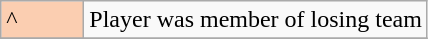<table class="wikitable">
<tr>
<td style="background-color:#FBCEB1; width:3em">^</td>
<td>Player was member of losing team</td>
</tr>
<tr>
</tr>
</table>
